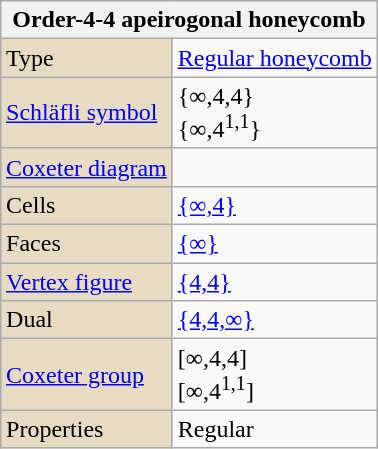<table class="wikitable" align="right" style="margin-left:10px">
<tr>
<th bgcolor=#e7dcc3 colspan=2>Order-4-4 apeirogonal honeycomb</th>
</tr>
<tr>
<td bgcolor=#e7dcc3>Type</td>
<td><a href='#'>Regular honeycomb</a></td>
</tr>
<tr>
<td bgcolor=#e7dcc3><a href='#'>Schläfli symbol</a></td>
<td>{∞,4,4}<br>{∞,4<sup>1,1</sup>}</td>
</tr>
<tr>
<td bgcolor=#e7dcc3><a href='#'>Coxeter diagram</a></td>
<td><br></td>
</tr>
<tr>
<td bgcolor=#e7dcc3>Cells</td>
<td><a href='#'>{∞,4}</a> </td>
</tr>
<tr>
<td bgcolor=#e7dcc3>Faces</td>
<td><a href='#'>{∞}</a></td>
</tr>
<tr>
<td bgcolor=#e7dcc3><a href='#'>Vertex figure</a></td>
<td><a href='#'>{4,4}</a></td>
</tr>
<tr>
<td bgcolor=#e7dcc3>Dual</td>
<td><a href='#'>{4,4,∞}</a></td>
</tr>
<tr>
<td bgcolor=#e7dcc3><a href='#'>Coxeter group</a></td>
<td>[∞,4,4]<br>[∞,4<sup>1,1</sup>]</td>
</tr>
<tr>
<td bgcolor=#e7dcc3>Properties</td>
<td>Regular</td>
</tr>
</table>
